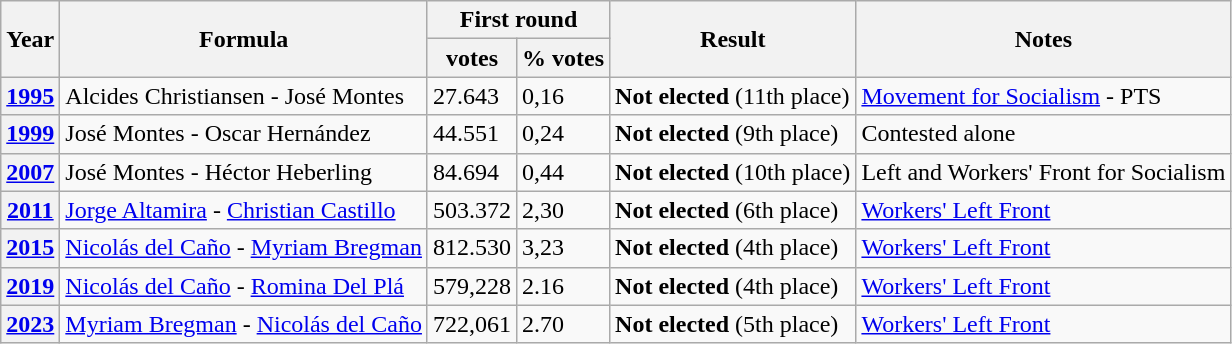<table class="wikitable">
<tr>
<th rowspan="2">Year</th>
<th rowspan="2">Formula</th>
<th colspan="2">First round</th>
<th rowspan="2">Result</th>
<th rowspan="2">Notes</th>
</tr>
<tr>
<th>votes</th>
<th>% votes</th>
</tr>
<tr>
<th><a href='#'>1995</a></th>
<td>Alcides Christiansen - José Montes</td>
<td>27.643</td>
<td>0,16</td>
<td><strong>Not elected</strong> (11th place)</td>
<td><a href='#'>Movement for Socialism</a> - PTS</td>
</tr>
<tr>
<th><a href='#'>1999</a></th>
<td>José Montes - Oscar Hernández</td>
<td>44.551</td>
<td>0,24</td>
<td><strong>Not elected</strong> (9th place)</td>
<td>Contested alone</td>
</tr>
<tr>
<th><a href='#'>2007</a></th>
<td>José Montes - Héctor Heberling</td>
<td>84.694</td>
<td>0,44</td>
<td><strong>Not elected</strong> (10th place)</td>
<td>Left and Workers' Front for Socialism</td>
</tr>
<tr>
<th><a href='#'>2011</a></th>
<td><a href='#'>Jorge Altamira</a> - <a href='#'>Christian Castillo</a></td>
<td>503.372</td>
<td>2,30</td>
<td><strong>Not elected</strong> (6th place)</td>
<td><a href='#'>Workers' Left Front</a></td>
</tr>
<tr>
<th><a href='#'>2015</a></th>
<td><a href='#'>Nicolás del Caño</a> - <a href='#'>Myriam Bregman</a></td>
<td>812.530</td>
<td>3,23</td>
<td><strong>Not elected</strong> (4th place)</td>
<td><a href='#'>Workers' Left Front</a></td>
</tr>
<tr>
<th><a href='#'>2019</a></th>
<td><a href='#'>Nicolás del Caño</a> - <a href='#'>Romina Del Plá</a></td>
<td>579,228</td>
<td>2.16</td>
<td><strong>Not elected</strong> (4th place)</td>
<td><a href='#'>Workers' Left Front</a></td>
</tr>
<tr>
<th><a href='#'>2023</a></th>
<td><a href='#'>Myriam Bregman</a> - <a href='#'>Nicolás del Caño</a></td>
<td>722,061</td>
<td>2.70</td>
<td><strong>Not elected</strong> (5th place)</td>
<td><a href='#'>Workers' Left Front</a></td>
</tr>
</table>
